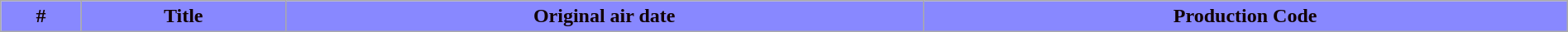<table class="wikitable plainrowheaders" style="width:100%; margin:auto; background:#FFFFFF;">
<tr>
<th style="background-color: #8888FF; color:#100; text-align: center;">#</th>
<th style="background-color: #8888FF; color:#100; text-align: center;">Title</th>
<th style="background-color: #8888FF; color:#100; text-align: center;">Original air date</th>
<th style="background-color: #8888FF; color:#100; text-align: center;">Production Code<br>






</th>
</tr>
</table>
